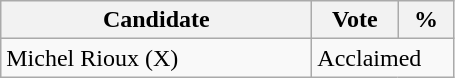<table class="wikitable">
<tr>
<th bgcolor="#DDDDFF" width="200px">Candidate</th>
<th bgcolor="#DDDDFF" width="50px">Vote</th>
<th bgcolor="#DDDDFF" width="30px">%</th>
</tr>
<tr>
<td>Michel Rioux (X)</td>
<td colspan="2">Acclaimed</td>
</tr>
</table>
